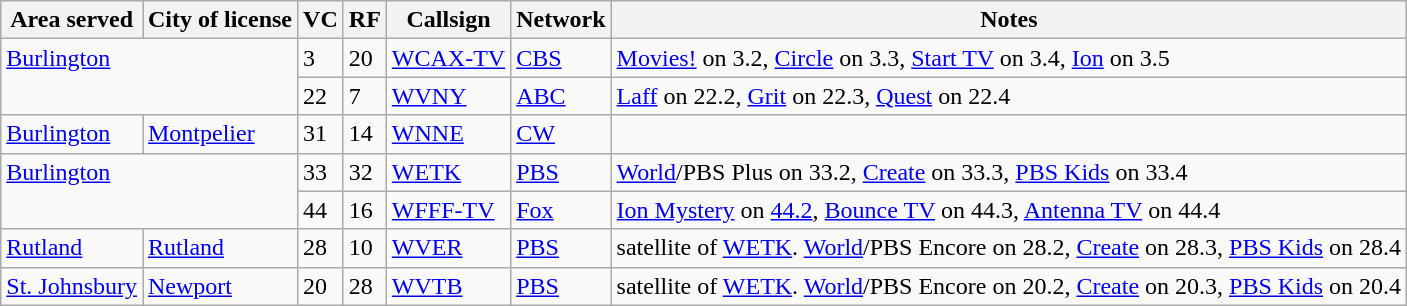<table class="sortable wikitable" style="margin: 1em 1em 1em 0; background: #f9f9f9;">
<tr>
<th>Area served</th>
<th>City of license</th>
<th>VC</th>
<th>RF</th>
<th>Callsign</th>
<th>Network</th>
<th class="unsortable">Notes</th>
</tr>
<tr style="vertical-align: top; text-align: left;">
<td colspan="2" rowspan="2"><a href='#'>Burlington</a></td>
<td>3</td>
<td>20</td>
<td><a href='#'>WCAX-TV</a></td>
<td><a href='#'>CBS</a></td>
<td><a href='#'>Movies!</a> on 3.2, <a href='#'>Circle</a> on 3.3, <a href='#'>Start TV</a> on 3.4, <a href='#'>Ion</a> on 3.5</td>
</tr>
<tr style="vertical-align: top; text-align: left;">
<td>22</td>
<td>7</td>
<td><a href='#'>WVNY</a></td>
<td><a href='#'>ABC</a></td>
<td><a href='#'>Laff</a> on 22.2, <a href='#'>Grit</a> on 22.3, <a href='#'>Quest</a> on 22.4</td>
</tr>
<tr style="vertical-align: top; text-align: left;">
<td><a href='#'>Burlington</a></td>
<td><a href='#'>Montpelier</a></td>
<td>31</td>
<td>14</td>
<td><a href='#'>WNNE</a></td>
<td><a href='#'>CW</a></td>
<td></td>
</tr>
<tr style="vertical-align: top; text-align: left;">
<td colspan="2" rowspan="2"><a href='#'>Burlington</a></td>
<td>33</td>
<td>32</td>
<td><a href='#'>WETK</a></td>
<td><a href='#'>PBS</a></td>
<td><a href='#'>World</a>/PBS Plus on 33.2, <a href='#'>Create</a> on 33.3, <a href='#'>PBS Kids</a> on 33.4</td>
</tr>
<tr style="vertical-align: top; text-align: left;">
<td>44</td>
<td>16</td>
<td><a href='#'>WFFF-TV</a></td>
<td><a href='#'>Fox</a></td>
<td><a href='#'>Ion Mystery</a> on <a href='#'>44.2</a>, <a href='#'>Bounce TV</a> on 44.3, <a href='#'>Antenna TV</a> on 44.4</td>
</tr>
<tr style="vertical-align: top; text-align: left;">
<td><a href='#'>Rutland</a></td>
<td><a href='#'>Rutland</a></td>
<td>28</td>
<td>10</td>
<td><a href='#'>WVER</a></td>
<td><a href='#'>PBS</a></td>
<td>satellite of <a href='#'>WETK</a>. <a href='#'>World</a>/PBS Encore on 28.2, <a href='#'>Create</a> on 28.3, <a href='#'>PBS Kids</a> on 28.4</td>
</tr>
<tr style="vertical-align: top; text-align: left;">
<td><a href='#'>St. Johnsbury</a></td>
<td><a href='#'>Newport</a></td>
<td>20</td>
<td>28</td>
<td><a href='#'>WVTB</a></td>
<td><a href='#'>PBS</a></td>
<td>satellite of <a href='#'>WETK</a>. <a href='#'>World</a>/PBS Encore on 20.2, <a href='#'>Create</a> on 20.3, <a href='#'>PBS Kids</a> on 20.4</td>
</tr>
</table>
